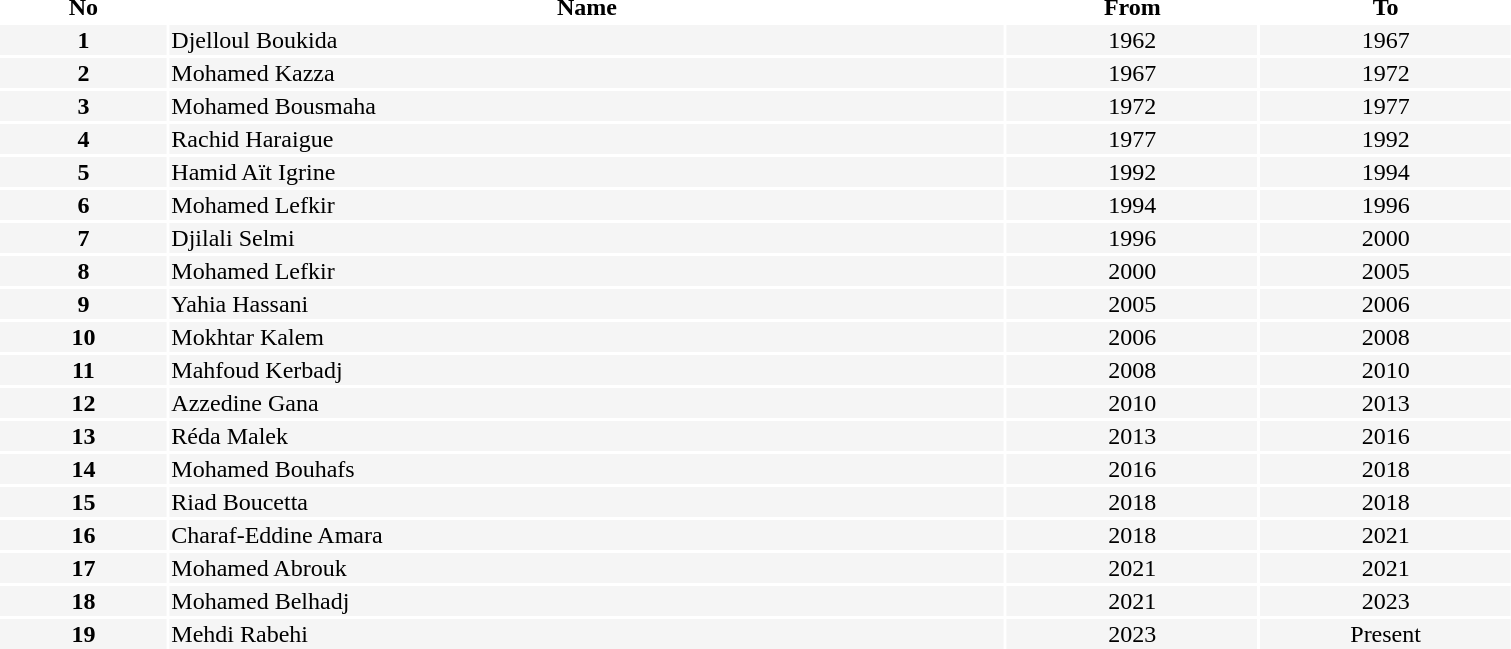<table style="width:80%;">
<tr>
<th style="width:10%;">No</th>
<th style="width:50%;">Name</th>
<th style="width:15%;">From</th>
<th style="width:15%;">To</th>
</tr>
<tr style="background:#F5F5F5;">
<td style="text-align:center;"><strong>1</strong></td>
<td style="text-align:Left;"> Djelloul Boukida</td>
<td style="text-align:center;">1962</td>
<td style="text-align:center;">1967</td>
</tr>
<tr style="background:#F5F5F5;">
<td style="text-align:center;"><strong>2</strong></td>
<td style="text-align:Left;"> Mohamed Kazza</td>
<td style="text-align:center;">1967</td>
<td style="text-align:center;">1972</td>
</tr>
<tr style="background:#F5F5F5;">
<td style="text-align:center;"><strong>3</strong></td>
<td style="text-align:Left;"> Mohamed Bousmaha</td>
<td style="text-align:center;">1972</td>
<td style="text-align:center;">1977</td>
</tr>
<tr style="background:#F5F5F5;">
<td style="text-align:center;"><strong>4</strong></td>
<td style="text-align:Left;"> Rachid Haraigue</td>
<td style="text-align:center;">1977</td>
<td style="text-align:center;">1992</td>
</tr>
<tr style="background:#F5F5F5;">
<td style="text-align:center;"><strong>5</strong></td>
<td style="text-align:left;"> Hamid Aït Igrine</td>
<td style="text-align:center;">1992</td>
<td style="text-align:center;">1994</td>
</tr>
<tr style="background:#F5F5F5;">
<td style="text-align:center;"><strong>6</strong></td>
<td style="text-align:left;"> Mohamed Lefkir</td>
<td style="text-align:center;">1994</td>
<td style="text-align:center;">1996</td>
</tr>
<tr style="background:#F5F5F5;">
<td style="text-align:center;"><strong>7</strong></td>
<td style="text-align:left;"> Djilali Selmi</td>
<td style="text-align:center;">1996</td>
<td style="text-align:center;">2000</td>
</tr>
<tr style="background:#F5F5F5;">
<td style="text-align:center;"><strong>8</strong></td>
<td style="text-align:left;"> Mohamed Lefkir</td>
<td style="text-align:center;">2000</td>
<td style="text-align:center;">2005</td>
</tr>
<tr style="background:#F5F5F5;">
<td style="text-align:center;"><strong>9</strong></td>
<td style="text-align:left;"> Yahia Hassani</td>
<td style="text-align:center;">2005</td>
<td style="text-align:center;">2006</td>
</tr>
<tr style="background:#F5F5F5;">
<td style="text-align:center;"><strong>10</strong></td>
<td style="text-align:left;"> Mokhtar Kalem</td>
<td style="text-align:center;">2006</td>
<td style="text-align:center;">2008</td>
</tr>
<tr style="background:#F5F5F5;">
<td style="text-align:center;"><strong>11</strong></td>
<td style="text-align:left;"> Mahfoud Kerbadj</td>
<td style="text-align:center;">2008</td>
<td style="text-align:center;">2010</td>
</tr>
<tr style="background:#F5F5F5;">
<td style="text-align:center;"><strong>12</strong></td>
<td style="text-align:left;"> Azzedine Gana</td>
<td style="text-align:center;">2010</td>
<td style="text-align:center;">2013</td>
</tr>
<tr style="background:#F5F5F5;">
<td style="text-align:center;"><strong>13</strong></td>
<td style="text-align:left;"> Réda Malek</td>
<td style="text-align:center;">2013</td>
<td style="text-align:center;">2016</td>
</tr>
<tr style="background:#F5F5F5;">
<td style="text-align:center;"><strong>14</strong></td>
<td style="text-align:left;"> Mohamed Bouhafs</td>
<td style="text-align:center;">2016</td>
<td style="text-align:center;">2018</td>
</tr>
<tr style="background:#F5F5F5;">
<td style="text-align:center;"><strong>15</strong></td>
<td style="text-align:left;"> Riad Boucetta</td>
<td style="text-align:center;">2018</td>
<td style="text-align:center;">2018</td>
</tr>
<tr style="background:#F5F5F5;">
<td style="text-align:center;"><strong>16</strong></td>
<td style="text-align:left;"> Charaf-Eddine Amara</td>
<td style="text-align:center;">2018</td>
<td style="text-align:center;">2021</td>
</tr>
<tr style="background:#F5F5F5;">
<td style="text-align:center;"><strong>17</strong></td>
<td style="text-align:left;"> Mohamed Abrouk</td>
<td style="text-align:center;">2021</td>
<td style="text-align:center;">2021</td>
</tr>
<tr style="background:#F5F5F5;">
<td style="text-align:center;"><strong>18</strong></td>
<td style="text-align:left;"> Mohamed Belhadj</td>
<td style="text-align:center;">2021</td>
<td style="text-align:center;">2023</td>
</tr>
<tr style="background:#F5F5F5;">
<td style="text-align:center;"><strong>19</strong></td>
<td style="text-align:left;"> Mehdi Rabehi</td>
<td style="text-align:center;">2023</td>
<td style="text-align:center;">Present</td>
</tr>
</table>
